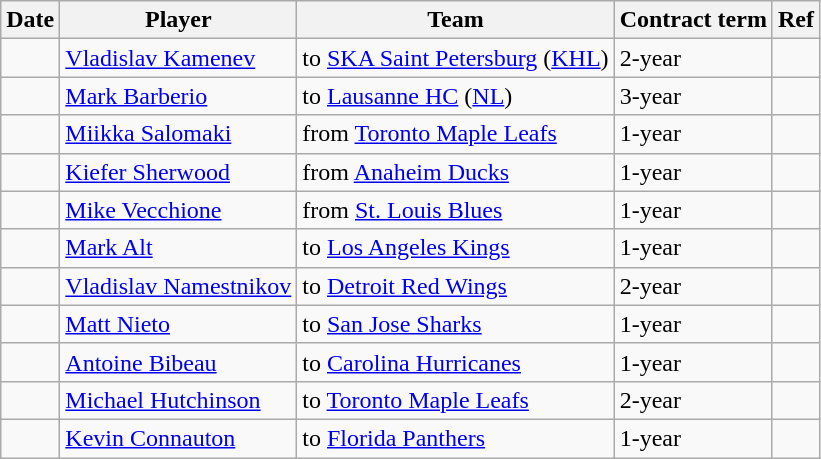<table class="wikitable">
<tr>
<th>Date</th>
<th>Player</th>
<th>Team</th>
<th>Contract term</th>
<th>Ref</th>
</tr>
<tr>
<td></td>
<td><a href='#'>Vladislav Kamenev</a></td>
<td>to <a href='#'>SKA Saint Petersburg</a> (<a href='#'>KHL</a>)</td>
<td>2-year</td>
<td></td>
</tr>
<tr>
<td></td>
<td><a href='#'>Mark Barberio</a></td>
<td>to <a href='#'>Lausanne HC</a> (<a href='#'>NL</a>)</td>
<td>3-year</td>
<td></td>
</tr>
<tr>
<td></td>
<td><a href='#'>Miikka Salomaki</a></td>
<td>from <a href='#'>Toronto Maple Leafs</a></td>
<td>1-year</td>
<td></td>
</tr>
<tr>
<td></td>
<td><a href='#'>Kiefer Sherwood</a></td>
<td>from <a href='#'>Anaheim Ducks</a></td>
<td>1-year</td>
<td></td>
</tr>
<tr>
<td></td>
<td><a href='#'>Mike Vecchione</a></td>
<td>from <a href='#'>St. Louis Blues</a></td>
<td>1-year</td>
<td></td>
</tr>
<tr>
<td></td>
<td><a href='#'>Mark Alt</a></td>
<td>to <a href='#'>Los Angeles Kings</a></td>
<td>1-year</td>
<td></td>
</tr>
<tr>
<td></td>
<td><a href='#'>Vladislav Namestnikov</a></td>
<td>to <a href='#'>Detroit Red Wings</a></td>
<td>2-year</td>
<td></td>
</tr>
<tr>
<td></td>
<td><a href='#'>Matt Nieto</a></td>
<td>to <a href='#'>San Jose Sharks</a></td>
<td>1-year</td>
<td></td>
</tr>
<tr>
<td></td>
<td><a href='#'>Antoine Bibeau</a></td>
<td>to <a href='#'>Carolina Hurricanes</a></td>
<td>1-year</td>
<td></td>
</tr>
<tr>
<td></td>
<td><a href='#'>Michael Hutchinson</a></td>
<td>to <a href='#'>Toronto Maple Leafs</a></td>
<td>2-year</td>
<td></td>
</tr>
<tr>
<td></td>
<td><a href='#'>Kevin Connauton</a></td>
<td>to <a href='#'>Florida Panthers</a></td>
<td>1-year</td>
<td></td>
</tr>
</table>
